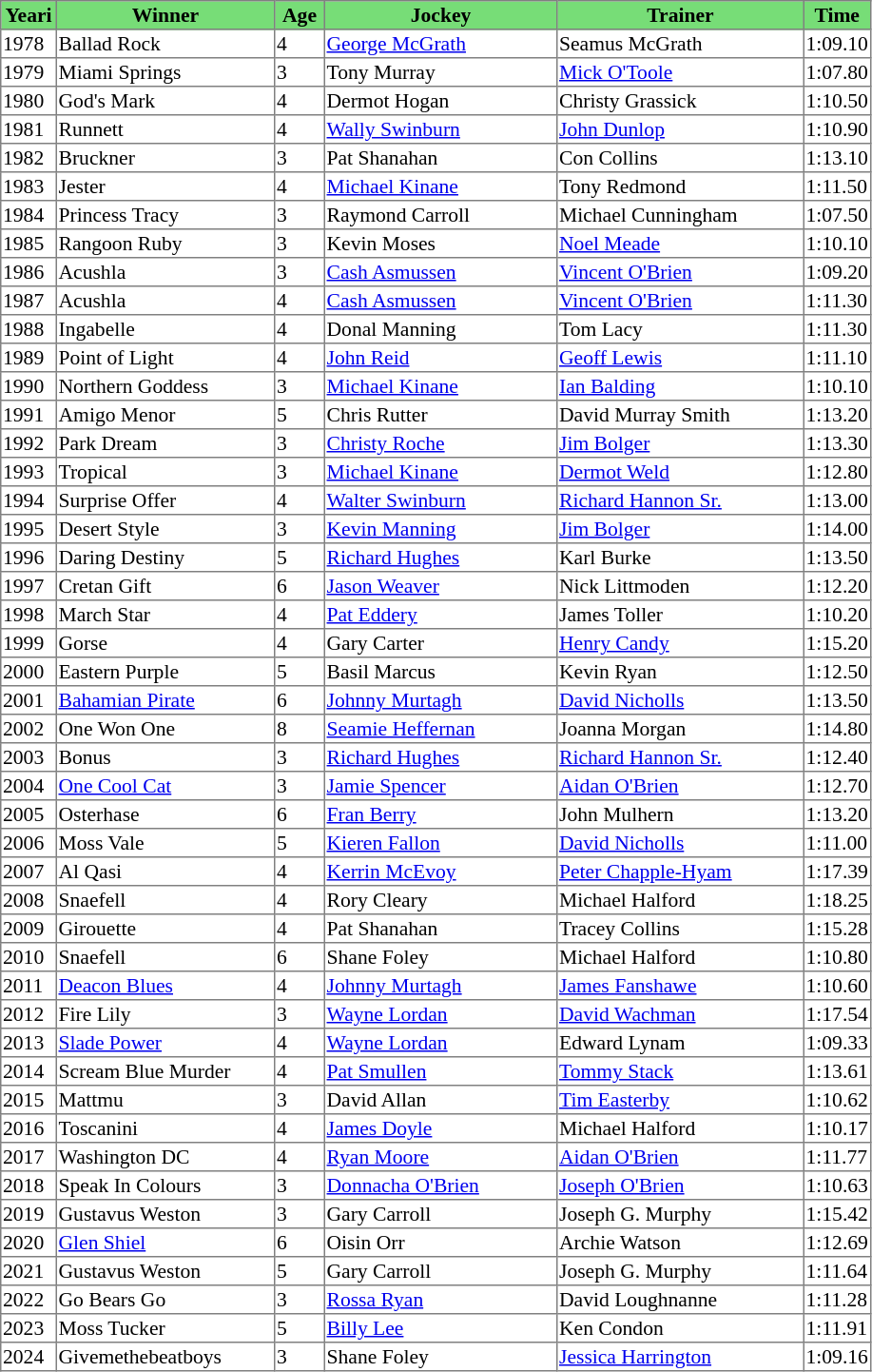<table class = "sortable" | border="1" style="border-collapse: collapse; font-size:90%">
<tr bgcolor="#77dd77" align="center">
<th width="36px"><strong>Year</strong>i<br></th>
<th width="150px"><strong>Winner</strong><br></th>
<th width="32px"><strong>Age</strong><br></th>
<th width="160px"><strong>Jockey</strong><br></th>
<th width="170px"><strong>Trainer</strong><br></th>
<th><strong>Time</strong><br></th>
</tr>
<tr>
<td>1978</td>
<td>Ballad Rock</td>
<td>4</td>
<td><a href='#'>George McGrath</a></td>
<td>Seamus McGrath</td>
<td>1:09.10</td>
</tr>
<tr>
<td>1979</td>
<td>Miami Springs</td>
<td>3</td>
<td>Tony Murray</td>
<td><a href='#'>Mick O'Toole</a></td>
<td>1:07.80</td>
</tr>
<tr>
<td>1980</td>
<td>God's Mark</td>
<td>4</td>
<td>Dermot Hogan</td>
<td>Christy Grassick</td>
<td>1:10.50</td>
</tr>
<tr>
<td>1981</td>
<td>Runnett</td>
<td>4</td>
<td><a href='#'>Wally Swinburn</a></td>
<td><a href='#'>John Dunlop</a></td>
<td>1:10.90</td>
</tr>
<tr>
<td>1982</td>
<td>Bruckner</td>
<td>3</td>
<td>Pat Shanahan</td>
<td>Con Collins</td>
<td>1:13.10</td>
</tr>
<tr>
<td>1983</td>
<td>Jester</td>
<td>4</td>
<td><a href='#'>Michael Kinane</a></td>
<td>Tony Redmond</td>
<td>1:11.50</td>
</tr>
<tr>
<td>1984</td>
<td>Princess Tracy</td>
<td>3</td>
<td>Raymond Carroll</td>
<td>Michael Cunningham</td>
<td>1:07.50</td>
</tr>
<tr>
<td>1985</td>
<td>Rangoon Ruby </td>
<td>3</td>
<td>Kevin Moses</td>
<td><a href='#'>Noel Meade</a></td>
<td>1:10.10</td>
</tr>
<tr>
<td>1986</td>
<td>Acushla</td>
<td>3</td>
<td><a href='#'>Cash Asmussen</a></td>
<td><a href='#'>Vincent O'Brien</a></td>
<td>1:09.20</td>
</tr>
<tr>
<td>1987</td>
<td>Acushla</td>
<td>4</td>
<td><a href='#'>Cash Asmussen</a></td>
<td><a href='#'>Vincent O'Brien</a></td>
<td>1:11.30</td>
</tr>
<tr>
<td>1988</td>
<td>Ingabelle</td>
<td>4</td>
<td>Donal Manning</td>
<td>Tom Lacy</td>
<td>1:11.30</td>
</tr>
<tr>
<td>1989</td>
<td>Point of Light</td>
<td>4</td>
<td><a href='#'>John Reid</a></td>
<td><a href='#'>Geoff Lewis</a></td>
<td>1:11.10</td>
</tr>
<tr>
<td>1990</td>
<td>Northern Goddess</td>
<td>3</td>
<td><a href='#'>Michael Kinane</a></td>
<td><a href='#'>Ian Balding</a></td>
<td>1:10.10</td>
</tr>
<tr>
<td>1991</td>
<td>Amigo Menor</td>
<td>5</td>
<td>Chris Rutter</td>
<td>David Murray Smith</td>
<td>1:13.20</td>
</tr>
<tr>
<td>1992</td>
<td>Park Dream</td>
<td>3</td>
<td><a href='#'>Christy Roche</a></td>
<td><a href='#'>Jim Bolger</a></td>
<td>1:13.30</td>
</tr>
<tr>
<td>1993</td>
<td>Tropical</td>
<td>3</td>
<td><a href='#'>Michael Kinane</a></td>
<td><a href='#'>Dermot Weld</a></td>
<td>1:12.80</td>
</tr>
<tr>
<td>1994</td>
<td>Surprise Offer</td>
<td>4</td>
<td><a href='#'>Walter Swinburn</a></td>
<td><a href='#'>Richard Hannon Sr.</a></td>
<td>1:13.00</td>
</tr>
<tr>
<td>1995</td>
<td>Desert Style</td>
<td>3</td>
<td><a href='#'>Kevin Manning</a></td>
<td><a href='#'>Jim Bolger</a></td>
<td>1:14.00</td>
</tr>
<tr>
<td>1996</td>
<td>Daring Destiny</td>
<td>5</td>
<td><a href='#'>Richard Hughes</a></td>
<td>Karl Burke</td>
<td>1:13.50</td>
</tr>
<tr>
<td>1997</td>
<td>Cretan Gift</td>
<td>6</td>
<td><a href='#'>Jason Weaver</a></td>
<td>Nick Littmoden</td>
<td>1:12.20</td>
</tr>
<tr>
<td>1998</td>
<td>March Star</td>
<td>4</td>
<td><a href='#'>Pat Eddery</a></td>
<td>James Toller</td>
<td>1:10.20</td>
</tr>
<tr>
<td>1999</td>
<td>Gorse</td>
<td>4</td>
<td>Gary Carter</td>
<td><a href='#'>Henry Candy</a></td>
<td>1:15.20</td>
</tr>
<tr>
<td>2000</td>
<td>Eastern Purple</td>
<td>5</td>
<td>Basil Marcus</td>
<td>Kevin Ryan</td>
<td>1:12.50</td>
</tr>
<tr>
<td>2001</td>
<td><a href='#'>Bahamian Pirate</a></td>
<td>6</td>
<td><a href='#'>Johnny Murtagh</a></td>
<td><a href='#'>David Nicholls</a></td>
<td>1:13.50</td>
</tr>
<tr>
<td>2002</td>
<td>One Won One</td>
<td>8</td>
<td><a href='#'>Seamie Heffernan</a></td>
<td>Joanna Morgan</td>
<td>1:14.80</td>
</tr>
<tr>
<td>2003</td>
<td>Bonus</td>
<td>3</td>
<td><a href='#'>Richard Hughes</a></td>
<td><a href='#'>Richard Hannon Sr.</a></td>
<td>1:12.40</td>
</tr>
<tr>
<td>2004</td>
<td><a href='#'>One Cool Cat</a></td>
<td>3</td>
<td><a href='#'>Jamie Spencer</a></td>
<td><a href='#'>Aidan O'Brien</a></td>
<td>1:12.70</td>
</tr>
<tr>
<td>2005</td>
<td>Osterhase</td>
<td>6</td>
<td><a href='#'>Fran Berry</a></td>
<td>John Mulhern</td>
<td>1:13.20</td>
</tr>
<tr>
<td>2006</td>
<td>Moss Vale</td>
<td>5</td>
<td><a href='#'>Kieren Fallon</a></td>
<td><a href='#'>David Nicholls</a></td>
<td>1:11.00</td>
</tr>
<tr>
<td>2007</td>
<td>Al Qasi</td>
<td>4</td>
<td><a href='#'>Kerrin McEvoy</a></td>
<td><a href='#'>Peter Chapple-Hyam</a></td>
<td>1:17.39</td>
</tr>
<tr>
<td>2008</td>
<td>Snaefell</td>
<td>4</td>
<td>Rory Cleary</td>
<td>Michael Halford</td>
<td>1:18.25</td>
</tr>
<tr>
<td>2009</td>
<td>Girouette</td>
<td>4</td>
<td>Pat Shanahan</td>
<td>Tracey Collins</td>
<td>1:15.28</td>
</tr>
<tr>
<td>2010</td>
<td>Snaefell</td>
<td>6</td>
<td>Shane Foley</td>
<td>Michael Halford</td>
<td>1:10.80</td>
</tr>
<tr>
<td>2011</td>
<td><a href='#'>Deacon Blues</a></td>
<td>4</td>
<td><a href='#'>Johnny Murtagh</a></td>
<td><a href='#'>James Fanshawe</a></td>
<td>1:10.60</td>
</tr>
<tr>
<td>2012</td>
<td>Fire Lily</td>
<td>3</td>
<td><a href='#'>Wayne Lordan</a></td>
<td><a href='#'>David Wachman</a></td>
<td>1:17.54</td>
</tr>
<tr>
<td>2013</td>
<td><a href='#'>Slade Power</a></td>
<td>4</td>
<td><a href='#'>Wayne Lordan</a></td>
<td>Edward Lynam</td>
<td>1:09.33</td>
</tr>
<tr>
<td>2014</td>
<td>Scream Blue Murder</td>
<td>4</td>
<td><a href='#'>Pat Smullen</a></td>
<td><a href='#'>Tommy Stack</a></td>
<td>1:13.61</td>
</tr>
<tr>
<td>2015</td>
<td>Mattmu</td>
<td>3</td>
<td>David Allan</td>
<td><a href='#'>Tim Easterby</a></td>
<td>1:10.62</td>
</tr>
<tr>
<td>2016</td>
<td>Toscanini</td>
<td>4</td>
<td><a href='#'>James Doyle</a></td>
<td>Michael Halford</td>
<td>1:10.17</td>
</tr>
<tr>
<td>2017</td>
<td>Washington DC</td>
<td>4</td>
<td><a href='#'>Ryan Moore</a></td>
<td><a href='#'>Aidan O'Brien</a></td>
<td>1:11.77</td>
</tr>
<tr>
<td>2018</td>
<td>Speak In Colours</td>
<td>3</td>
<td><a href='#'>Donnacha O'Brien</a></td>
<td><a href='#'>Joseph O'Brien</a></td>
<td>1:10.63</td>
</tr>
<tr>
<td>2019</td>
<td>Gustavus Weston</td>
<td>3</td>
<td>Gary Carroll</td>
<td>Joseph G. Murphy</td>
<td>1:15.42</td>
</tr>
<tr>
<td>2020</td>
<td><a href='#'>Glen Shiel</a></td>
<td>6</td>
<td>Oisin Orr</td>
<td>Archie Watson</td>
<td>1:12.69</td>
</tr>
<tr>
<td>2021</td>
<td>Gustavus Weston</td>
<td>5</td>
<td>Gary Carroll</td>
<td>Joseph G. Murphy</td>
<td>1:11.64</td>
</tr>
<tr>
<td>2022</td>
<td>Go Bears Go</td>
<td>3</td>
<td><a href='#'>Rossa Ryan</a></td>
<td>David Loughnanne</td>
<td>1:11.28</td>
</tr>
<tr>
<td>2023</td>
<td>Moss Tucker</td>
<td>5</td>
<td><a href='#'>Billy Lee</a></td>
<td>Ken Condon</td>
<td>1:11.91</td>
</tr>
<tr>
<td>2024</td>
<td>Givemethebeatboys</td>
<td>3</td>
<td>Shane Foley</td>
<td><a href='#'>Jessica Harrington</a></td>
<td>1:09.16</td>
</tr>
</table>
